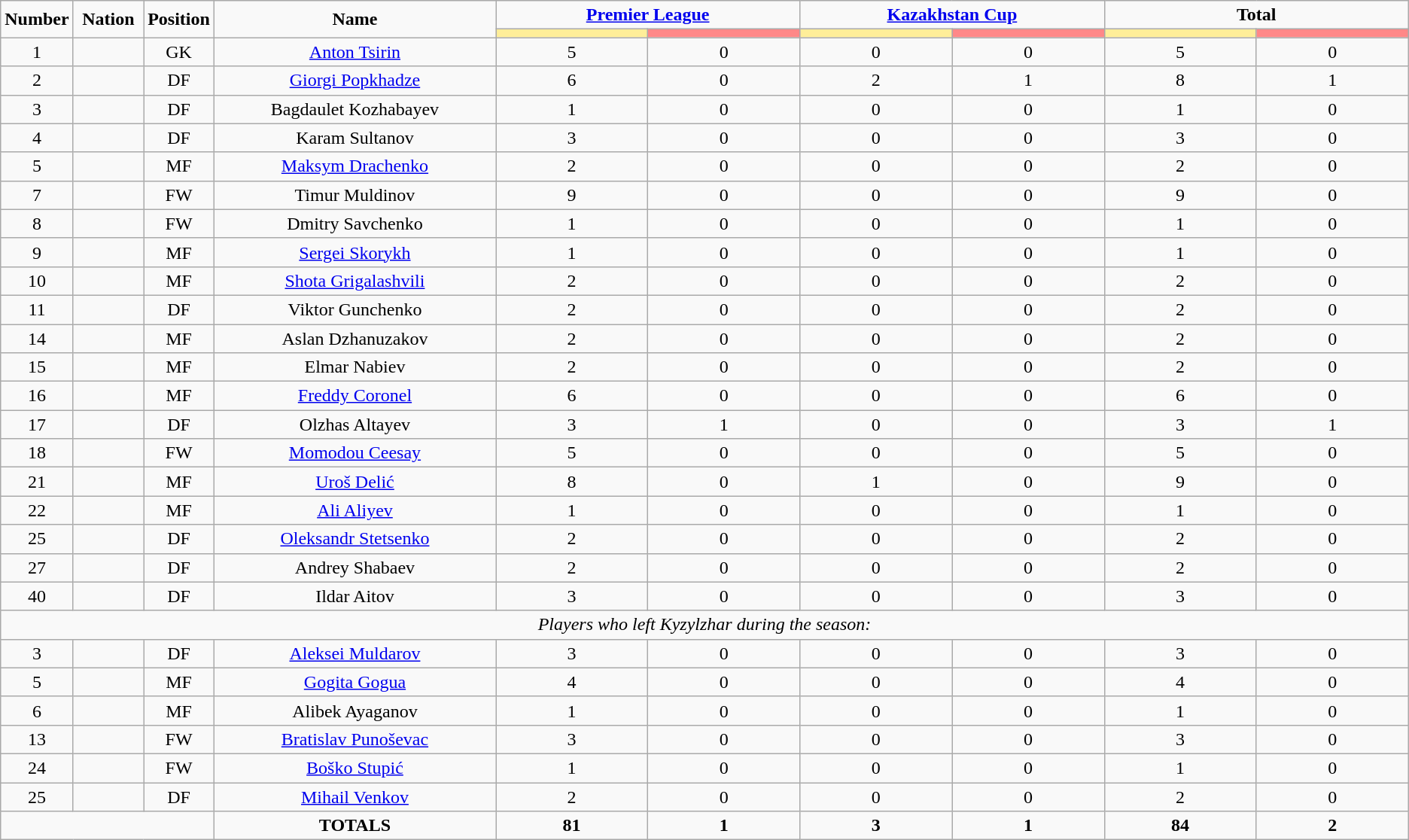<table class="wikitable" style="text-align:center;">
<tr>
<td rowspan="2"  style="width:5%; text-align:center;"><strong>Number</strong></td>
<td rowspan="2"  style="width:5%; text-align:center;"><strong>Nation</strong></td>
<td rowspan="2"  style="width:5%; text-align:center;"><strong>Position</strong></td>
<td rowspan="2"  style="width:20%; text-align:center;"><strong>Name</strong></td>
<td colspan="2" style="text-align:center;"><strong><a href='#'>Premier League</a></strong></td>
<td colspan="2" style="text-align:center;"><strong><a href='#'>Kazakhstan Cup</a></strong></td>
<td colspan="2" style="text-align:center;"><strong>Total</strong></td>
</tr>
<tr>
<th style="width:60px; background:#fe9;"></th>
<th style="width:60px; background:#ff8888;"></th>
<th style="width:60px; background:#fe9;"></th>
<th style="width:60px; background:#ff8888;"></th>
<th style="width:60px; background:#fe9;"></th>
<th style="width:60px; background:#ff8888;"></th>
</tr>
<tr>
<td>1</td>
<td></td>
<td>GK</td>
<td><a href='#'>Anton Tsirin</a></td>
<td>5</td>
<td>0</td>
<td>0</td>
<td>0</td>
<td>5</td>
<td>0</td>
</tr>
<tr>
<td>2</td>
<td></td>
<td>DF</td>
<td><a href='#'>Giorgi Popkhadze</a></td>
<td>6</td>
<td>0</td>
<td>2</td>
<td>1</td>
<td>8</td>
<td>1</td>
</tr>
<tr>
<td>3</td>
<td></td>
<td>DF</td>
<td>Bagdaulet Kozhabayev</td>
<td>1</td>
<td>0</td>
<td>0</td>
<td>0</td>
<td>1</td>
<td>0</td>
</tr>
<tr>
<td>4</td>
<td></td>
<td>DF</td>
<td>Karam Sultanov</td>
<td>3</td>
<td>0</td>
<td>0</td>
<td>0</td>
<td>3</td>
<td>0</td>
</tr>
<tr>
<td>5</td>
<td></td>
<td>MF</td>
<td><a href='#'>Maksym Drachenko</a></td>
<td>2</td>
<td>0</td>
<td>0</td>
<td>0</td>
<td>2</td>
<td>0</td>
</tr>
<tr>
<td>7</td>
<td></td>
<td>FW</td>
<td>Timur Muldinov</td>
<td>9</td>
<td>0</td>
<td>0</td>
<td>0</td>
<td>9</td>
<td>0</td>
</tr>
<tr>
<td>8</td>
<td></td>
<td>FW</td>
<td>Dmitry Savchenko</td>
<td>1</td>
<td>0</td>
<td>0</td>
<td>0</td>
<td>1</td>
<td>0</td>
</tr>
<tr>
<td>9</td>
<td></td>
<td>MF</td>
<td><a href='#'>Sergei Skorykh</a></td>
<td>1</td>
<td>0</td>
<td>0</td>
<td>0</td>
<td>1</td>
<td>0</td>
</tr>
<tr>
<td>10</td>
<td></td>
<td>MF</td>
<td><a href='#'>Shota Grigalashvili</a></td>
<td>2</td>
<td>0</td>
<td>0</td>
<td>0</td>
<td>2</td>
<td>0</td>
</tr>
<tr>
<td>11</td>
<td></td>
<td>DF</td>
<td>Viktor Gunchenko</td>
<td>2</td>
<td>0</td>
<td>0</td>
<td>0</td>
<td>2</td>
<td>0</td>
</tr>
<tr>
<td>14</td>
<td></td>
<td>MF</td>
<td>Aslan Dzhanuzakov</td>
<td>2</td>
<td>0</td>
<td>0</td>
<td>0</td>
<td>2</td>
<td>0</td>
</tr>
<tr>
<td>15</td>
<td></td>
<td>MF</td>
<td>Elmar Nabiev</td>
<td>2</td>
<td>0</td>
<td>0</td>
<td>0</td>
<td>2</td>
<td>0</td>
</tr>
<tr>
<td>16</td>
<td></td>
<td>MF</td>
<td><a href='#'>Freddy Coronel</a></td>
<td>6</td>
<td>0</td>
<td>0</td>
<td>0</td>
<td>6</td>
<td>0</td>
</tr>
<tr>
<td>17</td>
<td></td>
<td>DF</td>
<td>Olzhas Altayev</td>
<td>3</td>
<td>1</td>
<td>0</td>
<td>0</td>
<td>3</td>
<td>1</td>
</tr>
<tr>
<td>18</td>
<td></td>
<td>FW</td>
<td><a href='#'>Momodou Ceesay</a></td>
<td>5</td>
<td>0</td>
<td>0</td>
<td>0</td>
<td>5</td>
<td>0</td>
</tr>
<tr>
<td>21</td>
<td></td>
<td>MF</td>
<td><a href='#'>Uroš Delić</a></td>
<td>8</td>
<td>0</td>
<td>1</td>
<td>0</td>
<td>9</td>
<td>0</td>
</tr>
<tr>
<td>22</td>
<td></td>
<td>MF</td>
<td><a href='#'>Ali Aliyev</a></td>
<td>1</td>
<td>0</td>
<td>0</td>
<td>0</td>
<td>1</td>
<td>0</td>
</tr>
<tr>
<td>25</td>
<td></td>
<td>DF</td>
<td><a href='#'>Oleksandr Stetsenko</a></td>
<td>2</td>
<td>0</td>
<td>0</td>
<td>0</td>
<td>2</td>
<td>0</td>
</tr>
<tr>
<td>27</td>
<td></td>
<td>DF</td>
<td>Andrey Shabaev</td>
<td>2</td>
<td>0</td>
<td>0</td>
<td>0</td>
<td>2</td>
<td>0</td>
</tr>
<tr>
<td>40</td>
<td></td>
<td>DF</td>
<td>Ildar Aitov</td>
<td>3</td>
<td>0</td>
<td>0</td>
<td>0</td>
<td>3</td>
<td>0</td>
</tr>
<tr>
<td colspan="14"><em>Players who left Kyzylzhar during the season:</em></td>
</tr>
<tr>
<td>3</td>
<td></td>
<td>DF</td>
<td><a href='#'>Aleksei Muldarov</a></td>
<td>3</td>
<td>0</td>
<td>0</td>
<td>0</td>
<td>3</td>
<td>0</td>
</tr>
<tr>
<td>5</td>
<td></td>
<td>MF</td>
<td><a href='#'>Gogita Gogua</a></td>
<td>4</td>
<td>0</td>
<td>0</td>
<td>0</td>
<td>4</td>
<td>0</td>
</tr>
<tr>
<td>6</td>
<td></td>
<td>MF</td>
<td>Alibek Ayaganov</td>
<td>1</td>
<td>0</td>
<td>0</td>
<td>0</td>
<td>1</td>
<td>0</td>
</tr>
<tr>
<td>13</td>
<td></td>
<td>FW</td>
<td><a href='#'>Bratislav Punoševac</a></td>
<td>3</td>
<td>0</td>
<td>0</td>
<td>0</td>
<td>3</td>
<td>0</td>
</tr>
<tr>
<td>24</td>
<td></td>
<td>FW</td>
<td><a href='#'>Boško Stupić</a></td>
<td>1</td>
<td>0</td>
<td>0</td>
<td>0</td>
<td>1</td>
<td>0</td>
</tr>
<tr>
<td>25</td>
<td></td>
<td>DF</td>
<td><a href='#'>Mihail Venkov</a></td>
<td>2</td>
<td>0</td>
<td>0</td>
<td>0</td>
<td>2</td>
<td>0</td>
</tr>
<tr>
<td colspan="3"></td>
<td><strong>TOTALS</strong></td>
<td><strong>81</strong></td>
<td><strong>1</strong></td>
<td><strong>3</strong></td>
<td><strong>1</strong></td>
<td><strong>84</strong></td>
<td><strong>2</strong></td>
</tr>
</table>
